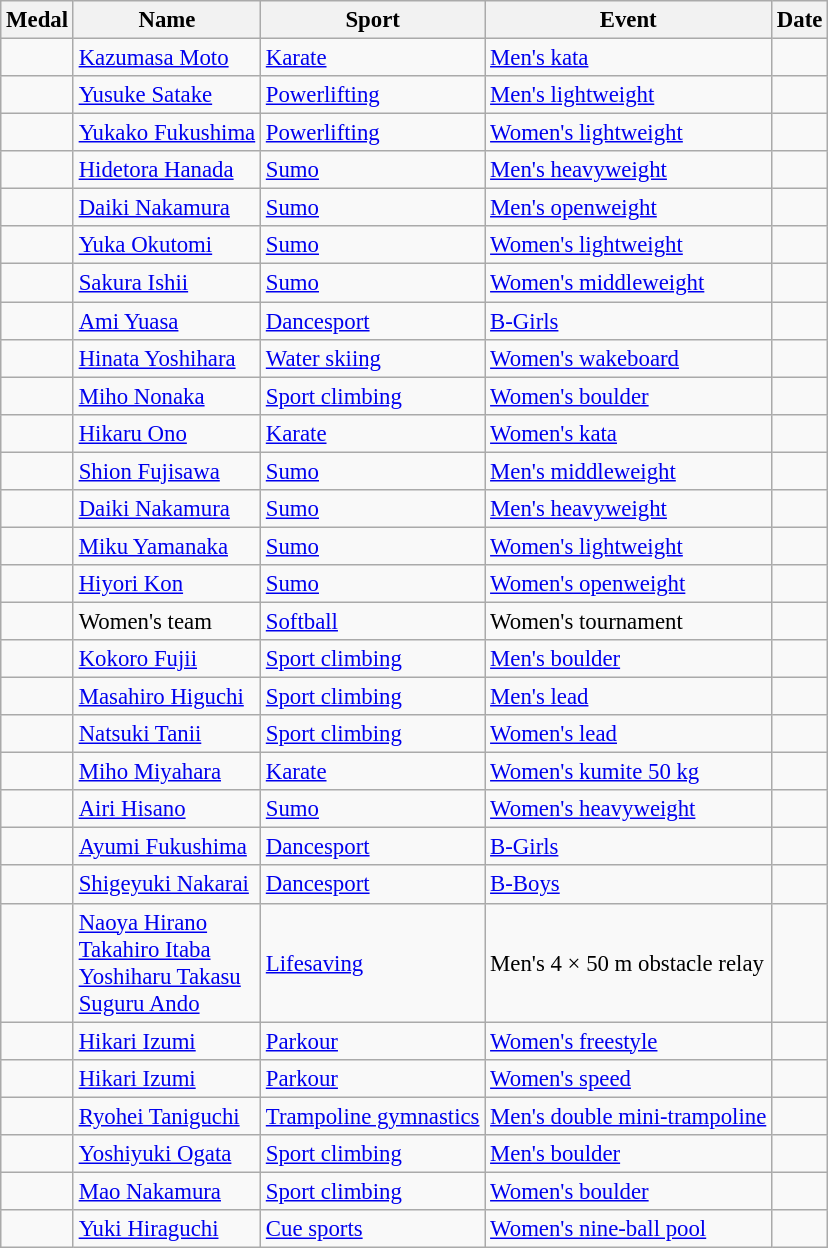<table class="wikitable sortable" style="font-size:95%">
<tr>
<th>Medal</th>
<th>Name</th>
<th>Sport</th>
<th>Event</th>
<th>Date</th>
</tr>
<tr>
<td></td>
<td><a href='#'>Kazumasa Moto</a></td>
<td><a href='#'>Karate</a></td>
<td><a href='#'>Men's kata</a></td>
<td></td>
</tr>
<tr>
<td></td>
<td><a href='#'>Yusuke Satake</a></td>
<td><a href='#'>Powerlifting</a></td>
<td><a href='#'>Men's lightweight</a></td>
<td></td>
</tr>
<tr>
<td></td>
<td><a href='#'>Yukako Fukushima</a></td>
<td><a href='#'>Powerlifting</a></td>
<td><a href='#'>Women's lightweight</a></td>
<td></td>
</tr>
<tr>
<td></td>
<td><a href='#'>Hidetora Hanada</a></td>
<td><a href='#'>Sumo</a></td>
<td><a href='#'>Men's heavyweight</a></td>
<td></td>
</tr>
<tr>
<td></td>
<td><a href='#'>Daiki Nakamura</a></td>
<td><a href='#'>Sumo</a></td>
<td><a href='#'>Men's openweight</a></td>
<td></td>
</tr>
<tr>
<td></td>
<td><a href='#'>Yuka Okutomi</a></td>
<td><a href='#'>Sumo</a></td>
<td><a href='#'>Women's lightweight</a></td>
<td></td>
</tr>
<tr>
<td></td>
<td><a href='#'>Sakura Ishii</a></td>
<td><a href='#'>Sumo</a></td>
<td><a href='#'>Women's middleweight</a></td>
<td></td>
</tr>
<tr>
<td></td>
<td><a href='#'>Ami Yuasa</a></td>
<td><a href='#'>Dancesport</a></td>
<td><a href='#'>B-Girls</a></td>
<td></td>
</tr>
<tr>
<td></td>
<td><a href='#'>Hinata Yoshihara</a></td>
<td><a href='#'>Water skiing</a></td>
<td><a href='#'>Women's wakeboard</a></td>
<td></td>
</tr>
<tr>
<td></td>
<td><a href='#'>Miho Nonaka</a></td>
<td><a href='#'>Sport climbing</a></td>
<td><a href='#'>Women's boulder</a></td>
<td></td>
</tr>
<tr>
<td></td>
<td><a href='#'>Hikaru Ono</a></td>
<td><a href='#'>Karate</a></td>
<td><a href='#'>Women's kata</a></td>
<td></td>
</tr>
<tr>
<td></td>
<td><a href='#'>Shion Fujisawa</a></td>
<td><a href='#'>Sumo</a></td>
<td><a href='#'>Men's middleweight</a></td>
<td></td>
</tr>
<tr>
<td></td>
<td><a href='#'>Daiki Nakamura</a></td>
<td><a href='#'>Sumo</a></td>
<td><a href='#'>Men's heavyweight</a></td>
<td></td>
</tr>
<tr>
<td></td>
<td><a href='#'>Miku Yamanaka</a></td>
<td><a href='#'>Sumo</a></td>
<td><a href='#'>Women's lightweight</a></td>
<td></td>
</tr>
<tr>
<td></td>
<td><a href='#'>Hiyori Kon</a></td>
<td><a href='#'>Sumo</a></td>
<td><a href='#'>Women's openweight</a></td>
<td></td>
</tr>
<tr>
<td></td>
<td>Women's team</td>
<td><a href='#'>Softball</a></td>
<td>Women's tournament</td>
<td></td>
</tr>
<tr>
<td></td>
<td><a href='#'>Kokoro Fujii</a></td>
<td><a href='#'>Sport climbing</a></td>
<td><a href='#'>Men's boulder</a></td>
<td></td>
</tr>
<tr>
<td></td>
<td><a href='#'>Masahiro Higuchi</a></td>
<td><a href='#'>Sport climbing</a></td>
<td><a href='#'>Men's lead</a></td>
<td></td>
</tr>
<tr>
<td></td>
<td><a href='#'>Natsuki Tanii</a></td>
<td><a href='#'>Sport climbing</a></td>
<td><a href='#'>Women's lead</a></td>
<td></td>
</tr>
<tr>
<td></td>
<td><a href='#'>Miho Miyahara</a></td>
<td><a href='#'>Karate</a></td>
<td><a href='#'>Women's kumite 50 kg</a></td>
<td></td>
</tr>
<tr>
<td></td>
<td><a href='#'>Airi Hisano</a></td>
<td><a href='#'>Sumo</a></td>
<td><a href='#'>Women's heavyweight</a></td>
<td></td>
</tr>
<tr>
<td></td>
<td><a href='#'>Ayumi Fukushima</a></td>
<td><a href='#'>Dancesport</a></td>
<td><a href='#'>B-Girls</a></td>
<td></td>
</tr>
<tr>
<td></td>
<td><a href='#'>Shigeyuki Nakarai</a></td>
<td><a href='#'>Dancesport</a></td>
<td><a href='#'>B-Boys</a></td>
<td></td>
</tr>
<tr>
<td></td>
<td><a href='#'>Naoya Hirano</a><br><a href='#'>Takahiro Itaba</a><br><a href='#'>Yoshiharu Takasu</a><br><a href='#'>Suguru Ando</a></td>
<td><a href='#'>Lifesaving</a></td>
<td>Men's 4 × 50 m obstacle relay</td>
<td></td>
</tr>
<tr>
<td></td>
<td><a href='#'>Hikari Izumi</a></td>
<td><a href='#'>Parkour</a></td>
<td><a href='#'>Women's freestyle</a></td>
<td></td>
</tr>
<tr>
<td></td>
<td><a href='#'>Hikari Izumi</a></td>
<td><a href='#'>Parkour</a></td>
<td><a href='#'>Women's speed</a></td>
<td></td>
</tr>
<tr>
<td></td>
<td><a href='#'>Ryohei Taniguchi</a></td>
<td><a href='#'>Trampoline gymnastics</a></td>
<td><a href='#'>Men's double mini-trampoline</a></td>
<td></td>
</tr>
<tr>
<td></td>
<td><a href='#'>Yoshiyuki Ogata</a></td>
<td><a href='#'>Sport climbing</a></td>
<td><a href='#'>Men's boulder</a></td>
<td></td>
</tr>
<tr>
<td></td>
<td><a href='#'>Mao Nakamura</a></td>
<td><a href='#'>Sport climbing</a></td>
<td><a href='#'>Women's boulder</a></td>
<td></td>
</tr>
<tr>
<td></td>
<td><a href='#'>Yuki Hiraguchi</a></td>
<td><a href='#'>Cue sports</a></td>
<td><a href='#'>Women's nine-ball pool</a></td>
<td></td>
</tr>
</table>
